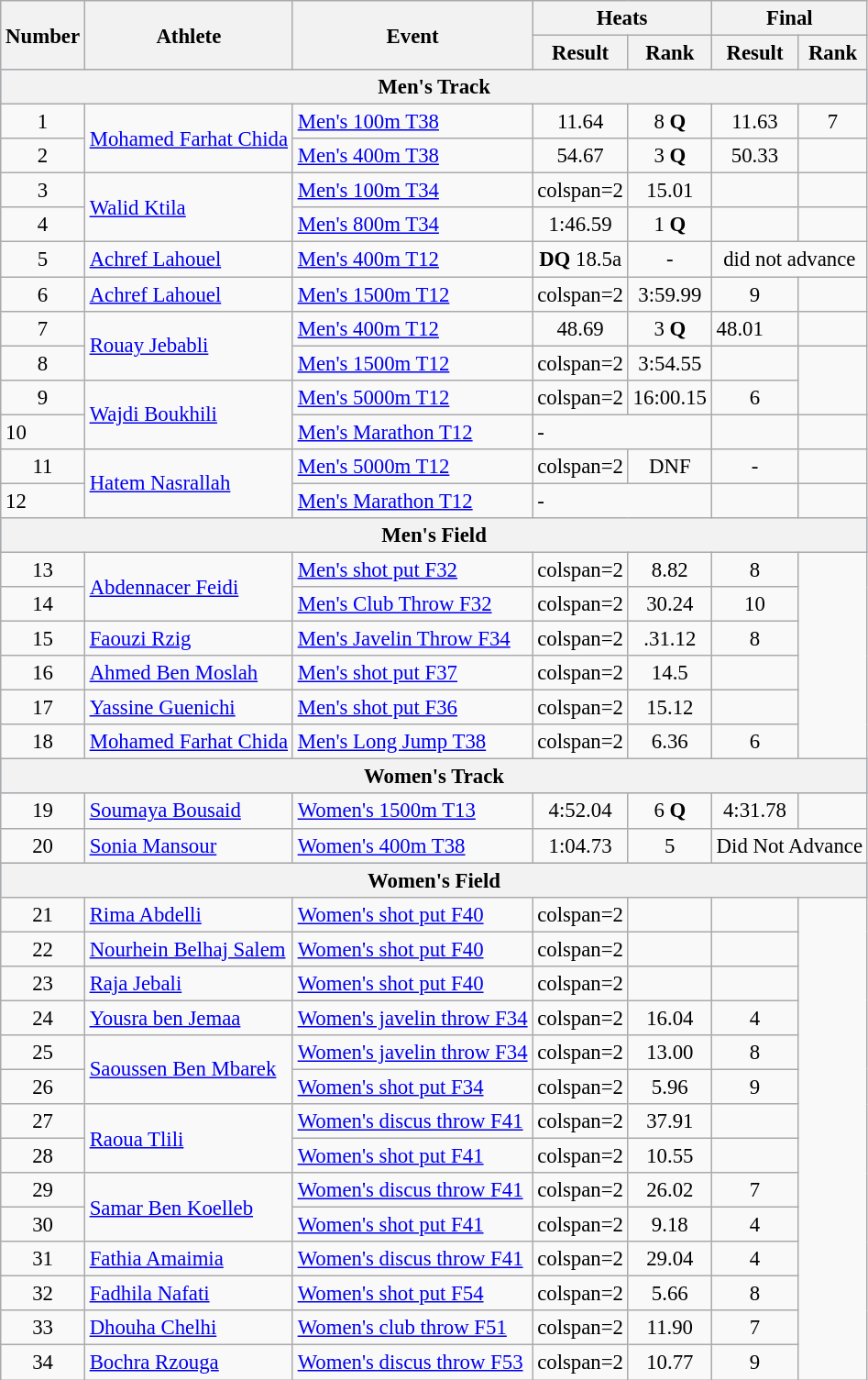<table class=wikitable style="font-size:95%">
<tr>
<th rowspan="2">Number</th>
<th rowspan="2">Athlete</th>
<th rowspan="2">Event</th>
<th colspan="2">Heats</th>
<th colspan="2">Final</th>
</tr>
<tr>
<th>Result</th>
<th>Rank</th>
<th>Result</th>
<th>Rank</th>
</tr>
<tr style="background:#9acdff;">
<th colspan=7>Men's Track</th>
</tr>
<tr>
<td align=center>1</td>
<td rowspan="2"><a href='#'>Mohamed Farhat Chida</a></td>
<td><a href='#'>Men's 100m T38</a></td>
<td align=center>11.64</td>
<td align=center>8 <strong>Q</strong></td>
<td align=center>11.63</td>
<td align=center>7</td>
</tr>
<tr>
<td align=center>2</td>
<td><a href='#'>Men's 400m T38</a></td>
<td align=center>54.67</td>
<td align=center>3 <strong>Q</strong></td>
<td align=center>50.33</td>
<td align=center></td>
</tr>
<tr>
<td align=center>3</td>
<td rowspan="2"><a href='#'>Walid Ktila</a></td>
<td><a href='#'>Men's 100m T34</a></td>
<td>colspan=2 </td>
<td align=center>15.01 </td>
<td align=center></td>
</tr>
<tr>
<td align=center>4</td>
<td><a href='#'>Men's 800m T34</a></td>
<td align=center>1:46.59</td>
<td align=center>1 <strong>Q</strong></td>
<td align=center></td>
<td align=center></td>
</tr>
<tr align=center>
<td align=center>5</td>
<td align=left><a href='#'>Achref Lahouel</a></td>
<td align=left><a href='#'>Men's 400m T12</a></td>
<td align=center><strong>DQ</strong>  18.5a</td>
<td align=center>-</td>
<td colspan=2>did not advance</td>
</tr>
<tr>
<td align=center>6</td>
<td align=left><a href='#'>Achref Lahouel</a></td>
<td><a href='#'>Men's 1500m T12</a></td>
<td>colspan=2 </td>
<td align=center>3:59.99</td>
<td align=center>9</td>
</tr>
<tr>
<td align=center>7</td>
<td rowspan="2"><a href='#'>Rouay Jebabli</a></td>
<td><a href='#'>Men's 400m T12</a></td>
<td align=center>48.69 </td>
<td align=center>3 <strong>Q</strong></td>
<td>48.01 </td>
<td></td>
</tr>
<tr>
<td align=center>8</td>
<td><a href='#'>Men's 1500m T12</a></td>
<td>colspan=2 </td>
<td align=center>3:54.55 </td>
<td align=center></td>
</tr>
<tr>
<td align=center>9</td>
<td rowspan="2"><a href='#'>Wajdi Boukhili</a></td>
<td><a href='#'>Men's 5000m T12</a></td>
<td>colspan=2 </td>
<td align=center>16:00.15</td>
<td align=center>6</td>
</tr>
<tr>
<td>10</td>
<td><a href='#'>Men's Marathon T12</a></td>
<td colspan="2">-</td>
<td></td>
<td></td>
</tr>
<tr>
<td align="center">11</td>
<td rowspan="2"><a href='#'>Hatem Nasrallah</a></td>
<td><a href='#'>Men's 5000m T12</a></td>
<td>colspan=2 </td>
<td align="center">DNF</td>
<td align="center">-</td>
</tr>
<tr>
<td>12</td>
<td><a href='#'>Men's Marathon T12</a></td>
<td colspan="2">-</td>
<td></td>
<td></td>
</tr>
<tr style="background:#9acdff;">
<th colspan=7>Men's Field</th>
</tr>
<tr>
<td align=center>13</td>
<td rowspan="2"><a href='#'>Abdennacer Feidi</a></td>
<td><a href='#'>Men's shot put F32</a></td>
<td>colspan=2 </td>
<td align=center>8.82</td>
<td align=center>8</td>
</tr>
<tr>
<td align=center>14</td>
<td><a href='#'>Men's Club Throw F32</a></td>
<td>colspan=2 </td>
<td align=center>30.24</td>
<td align=center>10</td>
</tr>
<tr>
<td align=center>15</td>
<td><a href='#'>Faouzi Rzig</a></td>
<td><a href='#'>Men's Javelin Throw F34</a></td>
<td>colspan=2 </td>
<td align=center>.31.12</td>
<td align=center>8</td>
</tr>
<tr>
<td align=center>16</td>
<td><a href='#'>Ahmed Ben Moslah</a></td>
<td><a href='#'>Men's shot put F37</a></td>
<td>colspan=2 </td>
<td align=center>14.5 </td>
<td align=center></td>
</tr>
<tr>
<td align=center>17</td>
<td><a href='#'>Yassine Guenichi</a></td>
<td><a href='#'>Men's shot put F36</a></td>
<td>colspan=2 </td>
<td align=center>15.12</td>
<td align=center></td>
</tr>
<tr>
<td align=center>18</td>
<td><a href='#'>Mohamed Farhat Chida</a></td>
<td><a href='#'>Men's Long Jump T38</a></td>
<td>colspan=2 </td>
<td align=center>6.36</td>
<td align=center>6</td>
</tr>
<tr style="background:#9acdff;">
<th colspan=7>Women's Track</th>
</tr>
<tr>
<td align="center">19</td>
<td><a href='#'>Soumaya Bousaid</a></td>
<td><a href='#'>Women's 1500m T13</a></td>
<td align="center">4:52.04</td>
<td align="center">6 <strong>Q</strong></td>
<td align="center">4:31.78</td>
<td align="center"></td>
</tr>
<tr>
<td align="center">20</td>
<td><a href='#'>Sonia Mansour</a></td>
<td><a href='#'>Women's 400m T38</a></td>
<td align="center">1:04.73</td>
<td align="center">5</td>
<td colspan="2" align="center">Did Not Advance</td>
</tr>
<tr style="background:#9acdff;">
<th colspan=7>Women's Field</th>
</tr>
<tr>
<td align=center>21</td>
<td><a href='#'>Rima Abdelli</a></td>
<td><a href='#'>Women's shot put F40</a></td>
<td>colspan=2 </td>
<td align=center></td>
<td align=center></td>
</tr>
<tr>
<td align=center>22</td>
<td><a href='#'>Nourhein Belhaj Salem</a></td>
<td><a href='#'>Women's shot put F40</a></td>
<td>colspan=2 </td>
<td align=center></td>
<td align=center></td>
</tr>
<tr>
<td align=center>23</td>
<td><a href='#'>Raja Jebali</a></td>
<td><a href='#'>Women's shot put F40</a></td>
<td>colspan=2 </td>
<td align=center></td>
<td align=center></td>
</tr>
<tr>
<td align=center>24</td>
<td><a href='#'>Yousra ben Jemaa</a></td>
<td><a href='#'>Women's javelin throw F34</a></td>
<td>colspan=2 </td>
<td align=center>16.04</td>
<td align=center>4</td>
</tr>
<tr>
<td align=center>25</td>
<td rowspan="2"><a href='#'>Saoussen Ben Mbarek</a></td>
<td><a href='#'>Women's javelin throw F34</a></td>
<td>colspan=2 </td>
<td align=center>13.00 </td>
<td align=center>8</td>
</tr>
<tr>
<td align=center>26</td>
<td><a href='#'>Women's shot put F34</a></td>
<td>colspan=2 </td>
<td align=center>5.96</td>
<td align=center>9</td>
</tr>
<tr>
<td align=center>27</td>
<td rowspan="2"><a href='#'>Raoua Tlili</a></td>
<td><a href='#'>Women's discus throw F41</a></td>
<td>colspan=2 </td>
<td align=center>37.91  </td>
<td align=center></td>
</tr>
<tr>
<td align=center>28</td>
<td><a href='#'>Women's shot put F41</a></td>
<td>colspan=2 </td>
<td align=center>10.55 </td>
<td align=center></td>
</tr>
<tr>
<td align=center>29</td>
<td rowspan="2"><a href='#'>Samar Ben Koelleb</a></td>
<td><a href='#'>Women's discus throw F41</a></td>
<td>colspan=2 </td>
<td align=center>26.02</td>
<td align=center>7</td>
</tr>
<tr>
<td align=center>30</td>
<td><a href='#'>Women's shot put F41</a></td>
<td>colspan=2 </td>
<td align=center>9.18 </td>
<td align=center>4</td>
</tr>
<tr>
<td align=center>31</td>
<td><a href='#'>Fathia Amaimia</a></td>
<td><a href='#'>Women's discus throw F41</a></td>
<td>colspan=2 </td>
<td align=center>29.04 </td>
<td align=center>4</td>
</tr>
<tr>
<td align=center>32</td>
<td><a href='#'>Fadhila Nafati</a></td>
<td><a href='#'>Women's shot put F54</a></td>
<td>colspan=2 </td>
<td align=center>5.66</td>
<td align=center>8</td>
</tr>
<tr>
<td align=center>33</td>
<td><a href='#'>Dhouha Chelhi</a></td>
<td><a href='#'>Women's club throw F51</a></td>
<td>colspan=2 </td>
<td align=center>11.90</td>
<td align=center>7</td>
</tr>
<tr>
<td align=center>34</td>
<td><a href='#'>Bochra Rzouga</a></td>
<td><a href='#'>Women's discus throw F53</a></td>
<td>colspan=2 </td>
<td align=center>10.77</td>
<td align=center>9</td>
</tr>
</table>
